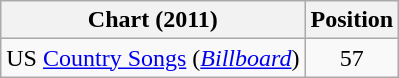<table class="wikitable sortable">
<tr>
<th scope="col">Chart (2011)</th>
<th scope="col">Position</th>
</tr>
<tr>
<td>US <a href='#'>Country Songs</a> (<em><a href='#'>Billboard</a></em>)</td>
<td align="center">57</td>
</tr>
</table>
